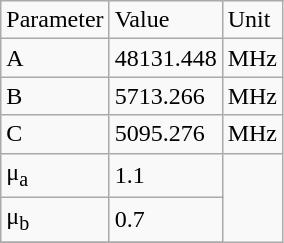<table class="wikitable">
<tr>
<td>Parameter</td>
<td>Value</td>
<td>Unit</td>
</tr>
<tr>
<td>A</td>
<td>48131.448</td>
<td>MHz</td>
</tr>
<tr>
<td>B</td>
<td>5713.266</td>
<td>MHz</td>
</tr>
<tr>
<td>C</td>
<td>5095.276</td>
<td>MHz</td>
</tr>
<tr>
<td>μ<sub>a</sub></td>
<td>1.1</td>
</tr>
<tr>
<td>μ<sub>b</sub></td>
<td>0.7</td>
</tr>
<tr>
</tr>
</table>
